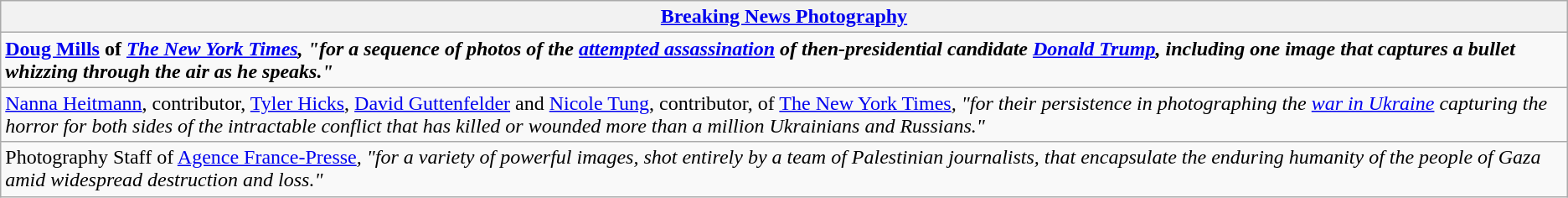<table class="wikitable" style="float:left; float:none;">
<tr>
<th><a href='#'>Breaking News Photography</a></th>
</tr>
<tr>
<td><strong><a href='#'>Doug Mills</a> of <em><a href='#'>The New York Times</a><strong><em>, "for a sequence of photos of the <a href='#'>attempted assassination</a> of then-presidential candidate <a href='#'>Donald Trump</a>, including one image that captures a bullet whizzing through the air as he speaks."</td>
</tr>
<tr>
<td><a href='#'>Nanna Heitmann</a>, contributor, <a href='#'>Tyler Hicks</a>, <a href='#'>David Guttenfelder</a> and <a href='#'>Nicole Tung</a>, contributor, of </em><a href='#'>The New York Times</a><em>, "for their persistence in photographing the <a href='#'>war in Ukraine</a> capturing the horror for both sides of the intractable conflict that has killed or wounded more than a million Ukrainians and Russians."</td>
</tr>
<tr>
<td>Photography Staff of </em><a href='#'>Agence France-Presse</a><em>, "for a variety of powerful images, shot entirely by a team of Palestinian journalists, that encapsulate the enduring humanity of the people of Gaza amid widespread destruction and loss."</td>
</tr>
</table>
